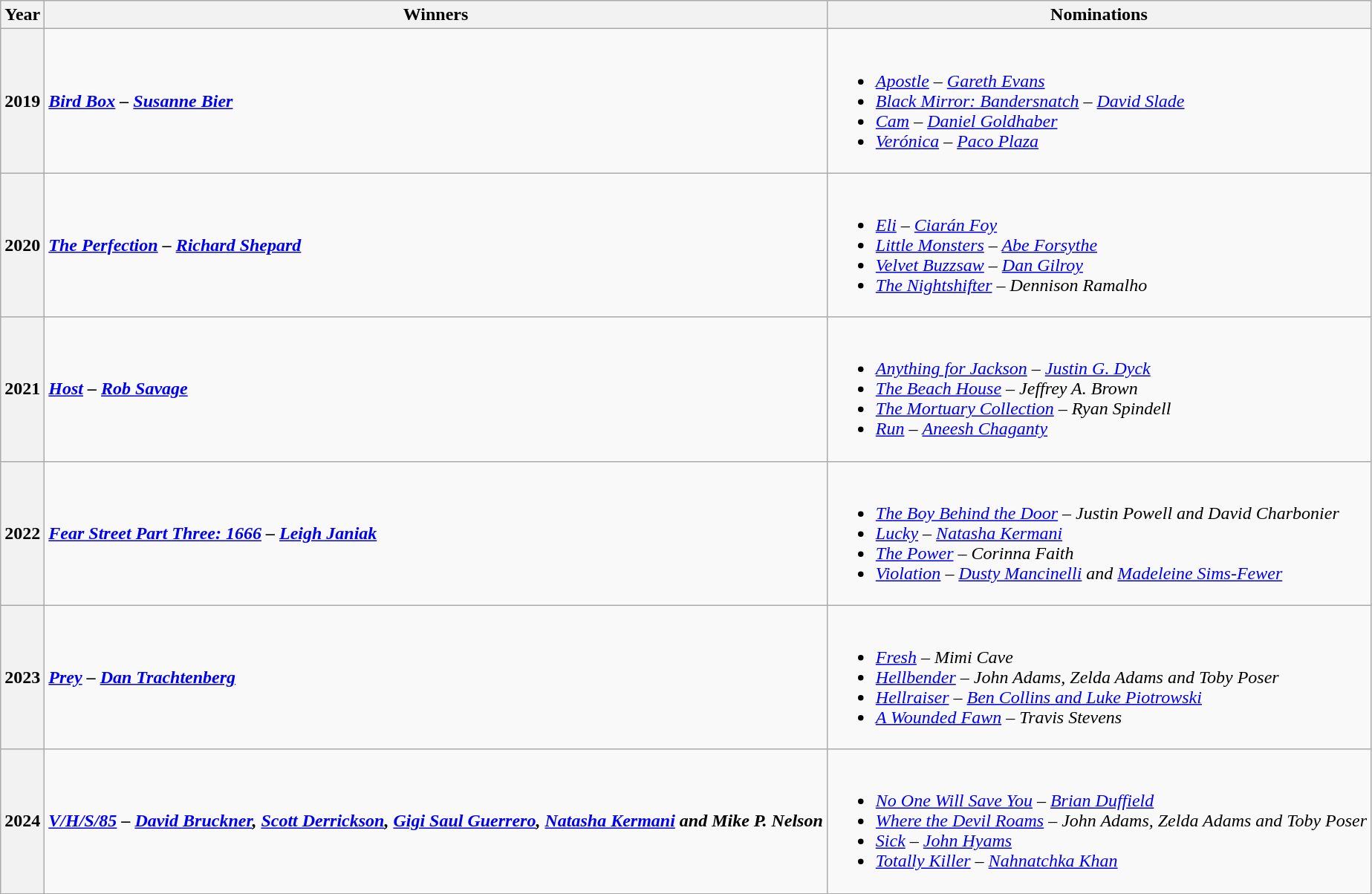<table class="wikitable">
<tr>
<th>Year</th>
<th>Winners</th>
<th>Nominations</th>
</tr>
<tr>
<th>2019</th>
<td><strong><em><a href='#'>Bird Box</a> – <a href='#'>Susanne Bier</a></em></strong></td>
<td><br><ul><li><em><a href='#'>Apostle</a> – <a href='#'>Gareth Evans</a></em></li><li><em><a href='#'>Black Mirror: Bandersnatch</a> – <a href='#'>David Slade</a></em></li><li><em><a href='#'>Cam</a> – <a href='#'>Daniel Goldhaber</a></em></li><li><em><a href='#'>Verónica</a></em> – <em><a href='#'>Paco Plaza</a></em></li></ul></td>
</tr>
<tr>
<th>2020</th>
<td><strong><em><a href='#'>The Perfection</a> – <a href='#'>Richard Shepard</a></em></strong></td>
<td><br><ul><li><em><a href='#'>Eli</a> – <a href='#'>Ciarán Foy</a></em></li><li><em><a href='#'>Little Monsters</a> – <a href='#'>Abe Forsythe</a></em></li><li><em><a href='#'>Velvet Buzzsaw</a> – <a href='#'>Dan Gilroy</a></em></li><li><em><a href='#'>The Nightshifter</a></em> – <em>Dennison Ramalho</em></li></ul></td>
</tr>
<tr>
<th>2021</th>
<td><strong><em><a href='#'>Host</a> – <a href='#'>Rob Savage</a></em></strong></td>
<td><br><ul><li><em><a href='#'>Anything for Jackson</a> – <a href='#'>Justin G. Dyck</a></em></li><li><em><a href='#'>The Beach House</a> – Jeffrey A. Brown</em></li><li><em><a href='#'>The Mortuary Collection</a></em> – <em>Ryan Spindell</em></li><li><em><a href='#'>Run</a></em> – <em><a href='#'>Aneesh Chaganty</a></em></li></ul></td>
</tr>
<tr>
<th>2022</th>
<td><strong><em><a href='#'>Fear Street Part Three: 1666</a> – <a href='#'>Leigh Janiak</a></em></strong></td>
<td><br><ul><li><em><a href='#'>The Boy Behind the Door</a> – Justin Powell and David Charbonier</em></li><li><em><a href='#'>Lucky</a> – <a href='#'>Natasha Kermani</a></em></li><li><em><a href='#'>The Power</a></em> – <em>Corinna Faith</em></li><li><em><a href='#'>Violation</a></em> – <em><a href='#'>Dusty Mancinelli</a> and <a href='#'>Madeleine Sims-Fewer</a></em></li></ul></td>
</tr>
<tr>
<th>2023</th>
<td><strong><em><a href='#'>Prey</a> – <a href='#'>Dan Trachtenberg</a></em></strong></td>
<td><br><ul><li><em><a href='#'>Fresh</a> – Mimi Cave</em></li><li><em><a href='#'>Hellbender</a> – John Adams, Zelda Adams and Toby Poser</em></li><li><em><a href='#'>Hellraiser</a></em> – <em><a href='#'>Ben Collins and Luke Piotrowski</a></em></li><li><em><a href='#'>A Wounded Fawn</a></em> – <em>Travis Stevens</em></li></ul></td>
</tr>
<tr>
<th>2024</th>
<td><strong><em><a href='#'>V/H/S/85</a> – <a href='#'>David Bruckner</a>, <a href='#'>Scott Derrickson</a>, <a href='#'>Gigi Saul Guerrero</a>, <a href='#'>Natasha Kermani</a> and Mike P. Nelson</em></strong></td>
<td><br><ul><li><em><a href='#'>No One Will Save You</a> – <a href='#'>Brian Duffield</a></em></li><li><em><a href='#'>Where the Devil Roams</a> – John Adams, Zelda Adams and Toby Poser</em></li><li><em><a href='#'>Sick</a></em> – <em><a href='#'>John Hyams</a></em></li><li><em><a href='#'>Totally Killer</a></em> – <em><a href='#'>Nahnatchka Khan</a></em></li></ul></td>
</tr>
</table>
